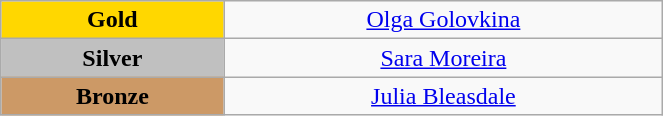<table class="wikitable" style=" text-align:center; " width="35%">
<tr>
<td bgcolor="gold"><strong>Gold</strong></td>
<td><a href='#'>Olga Golovkina</a><br><small><em></em></small></td>
</tr>
<tr>
<td bgcolor="silver"><strong>Silver</strong></td>
<td><a href='#'>Sara Moreira</a><br><small><em></em></small></td>
</tr>
<tr>
<td bgcolor="CC9966"><strong>Bronze</strong></td>
<td><a href='#'>Julia Bleasdale</a><br><small><em></em></small></td>
</tr>
</table>
